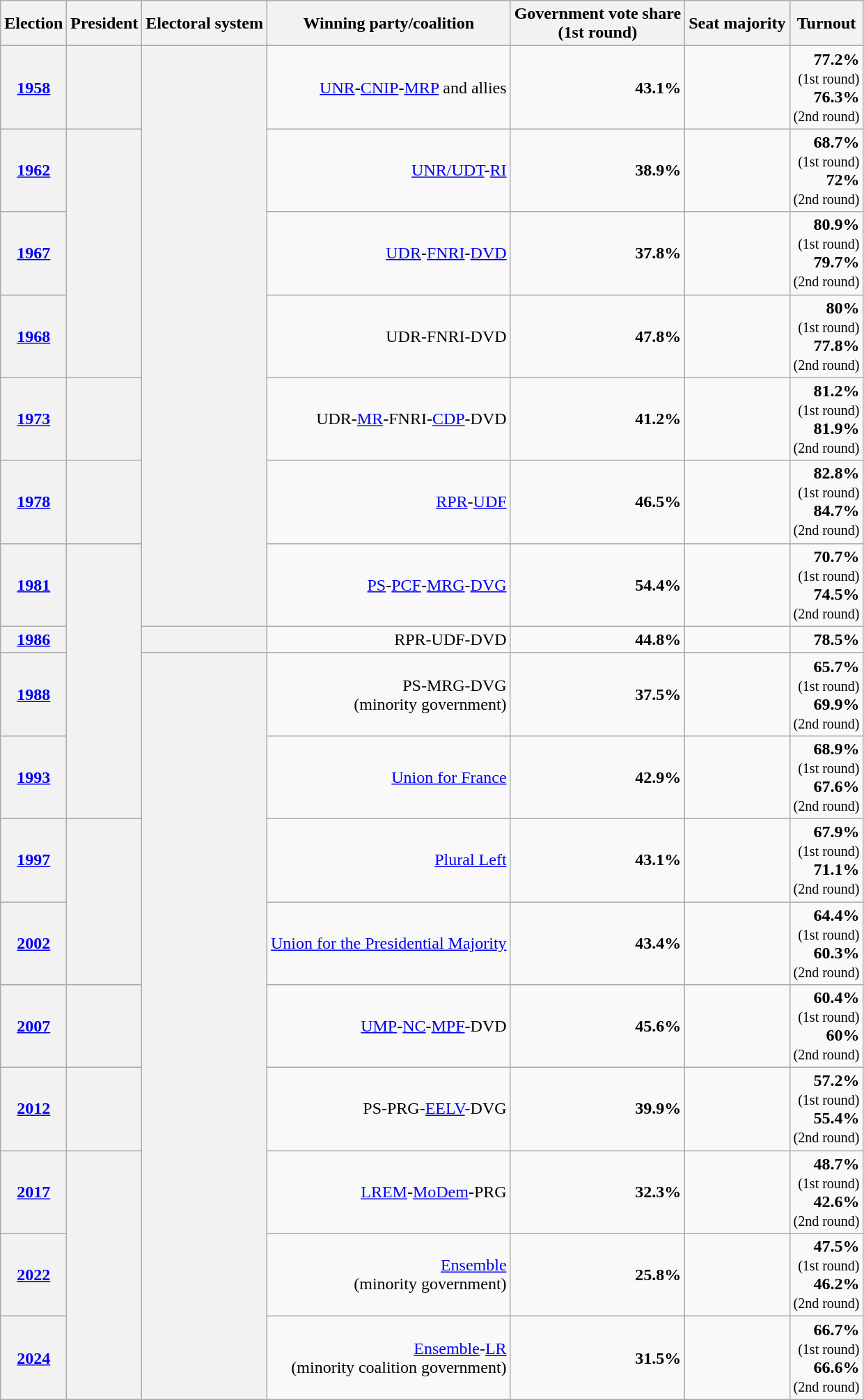<table class=wikitable style="text-align:right">
<tr>
<th>Election</th>
<th>President</th>
<th>Electoral system</th>
<th>Winning party/coalition</th>
<th>Government vote share<br>(1st round)</th>
<th>Seat majority</th>
<th>Turnout</th>
</tr>
<tr>
<th><a href='#'>1958</a></th>
<th rowspan="1" style="font-weight:normal"><strong></strong><br><div><small></small></div></th>
<th rowspan="7" style="font-weight:normal"><strong></strong></th>
<td><a href='#'>UNR</a>-<a href='#'>CNIP</a>-<a href='#'>MRP</a> and allies</td>
<td><strong>43.1%</strong></td>
<td></td>
<td><strong>77.2%</strong><br><small>(1st round)</small><br><strong>76.3%</strong><br><small>(2nd round)</small></td>
</tr>
<tr>
<th><a href='#'>1962</a></th>
<th rowspan="3" style="font-weight:normal"><strong></strong><br><div></div></th>
<td><a href='#'>UNR/UDT</a>-<a href='#'>RI</a></td>
<td><strong>38.9%</strong></td>
<td></td>
<td><strong>68.7%</strong><br><small>(1st round)</small><br><strong>72%</strong><br><small>(2nd round)</small></td>
</tr>
<tr>
<th><a href='#'>1967</a></th>
<td><a href='#'>UDR</a>-<a href='#'>FNRI</a>-<a href='#'>DVD</a></td>
<td><strong>37.8%</strong></td>
<td></td>
<td><strong>80.9%</strong><br><small>(1st round)</small><br><strong>79.7%</strong><br><small>(2nd round)</small></td>
</tr>
<tr>
<th><a href='#'>1968</a></th>
<td>UDR-FNRI-DVD</td>
<td><strong>47.8%</strong></td>
<td></td>
<td><strong>80%</strong><br><small>(1st round)</small><br><strong>77.8%</strong><br><small>(2nd round)</small></td>
</tr>
<tr>
<th><a href='#'>1973</a></th>
<th rowspan="1" style="font-weight:normal"><strong></strong><br><div></div></th>
<td>UDR-<a href='#'>MR</a>-FNRI-<a href='#'>CDP</a>-DVD</td>
<td><strong>41.2%</strong></td>
<td></td>
<td><strong>81.2%</strong><br><small>(1st round)</small><br><strong>81.9%</strong><br><small>(2nd round)</small></td>
</tr>
<tr>
<th><a href='#'>1978</a></th>
<th rowspan="1" style="font-weight:normal"><strong></strong><br><div></div></th>
<td><a href='#'>RPR</a>-<a href='#'>UDF</a></td>
<td><strong>46.5%</strong></td>
<td></td>
<td><strong>82.8%</strong><br><small>(1st round)</small><br><strong>84.7%</strong><br><small>(2nd round)</small></td>
</tr>
<tr>
<th><a href='#'>1981</a></th>
<th rowspan="4" style="font-weight:normal"><strong></strong><br><div></div></th>
<td><a href='#'>PS</a>-<a href='#'>PCF</a>-<a href='#'>MRG</a>-<a href='#'>DVG</a></td>
<td><strong>54.4%</strong></td>
<td></td>
<td><strong>70.7%</strong><br><small>(1st round)</small><br><strong>74.5%</strong><br><small>(2nd round)</small></td>
</tr>
<tr>
<th><a href='#'>1986</a></th>
<th rowspan="1" style="font-weight:normal"><strong></strong></th>
<td>RPR-UDF-DVD</td>
<td><strong>44.8%</strong></td>
<td></td>
<td><strong>78.5%</strong></td>
</tr>
<tr>
<th><a href='#'>1988</a></th>
<th rowspan="9" style="font-weight:normal"><strong></strong></th>
<td>PS-MRG-DVG<br>(minority government)</td>
<td><strong>37.5%</strong></td>
<td></td>
<td><strong>65.7%</strong><br><small>(1st round)</small><br><strong>69.9%</strong><br><small>(2nd round)</small></td>
</tr>
<tr>
<th><a href='#'>1993</a></th>
<td><a href='#'>Union for France</a></td>
<td><strong>42.9%</strong></td>
<td></td>
<td><strong>68.9%</strong><br><small>(1st round)</small><br><strong>67.6%</strong><br><small>(2nd round)</small></td>
</tr>
<tr>
<th><a href='#'>1997</a></th>
<th rowspan="2" style="font-weight:normal"><strong></strong><br><div></div></th>
<td><a href='#'>Plural Left</a></td>
<td><strong>43.1%</strong></td>
<td></td>
<td><strong>67.9%</strong><br><small>(1st round)</small><br><strong>71.1%</strong><br><small>(2nd round)</small></td>
</tr>
<tr>
<th><a href='#'>2002</a></th>
<td><a href='#'>Union for the Presidential Majority</a></td>
<td><strong>43.4%</strong></td>
<td></td>
<td><strong>64.4%</strong><br><small>(1st round)</small><br><strong>60.3%</strong><br><small>(2nd round)</small></td>
</tr>
<tr>
<th><a href='#'>2007</a></th>
<th rowspan="1" style="font-weight:normal"><strong></strong><br><div></div></th>
<td><a href='#'>UMP</a>-<a href='#'>NC</a>-<a href='#'>MPF</a>-DVD</td>
<td><strong>45.6%</strong></td>
<td></td>
<td><strong>60.4%</strong><br><small>(1st round)</small><br><strong>60%</strong><br><small>(2nd round)</small></td>
</tr>
<tr>
<th><a href='#'>2012</a></th>
<th rowspan="1" style="font-weight:normal"><strong></strong><br><div></div></th>
<td>PS-PRG-<a href='#'>EELV</a>-DVG</td>
<td><strong>39.9%</strong></td>
<td></td>
<td><strong>57.2%</strong><br><small>(1st round)</small><br><strong>55.4%</strong><br><small>(2nd round)</small></td>
</tr>
<tr>
<th><a href='#'>2017</a></th>
<th rowspan="3" style="font-weight:normal"><strong></strong><br><div></div></th>
<td><a href='#'>LREM</a>-<a href='#'>MoDem</a>-PRG</td>
<td><strong>32.3%</strong></td>
<td></td>
<td><strong>48.7%</strong><br><small>(1st round)</small><br><strong>42.6%</strong><br><small>(2nd round)</small></td>
</tr>
<tr>
<th><a href='#'>2022</a></th>
<td><a href='#'>Ensemble</a><br>(minority government)</td>
<td><strong>25.8%</strong></td>
<td></td>
<td><strong>47.5%</strong><br><small>(1st round)</small><br><strong>46.2%</strong><br><small>(2nd round)</small></td>
</tr>
<tr>
<th><a href='#'>2024</a></th>
<td><a href='#'>Ensemble</a>-<a href='#'>LR</a><br>(minority coalition government)<br></td>
<td><strong>31.5%</strong><br></td>
<td></td>
<td><strong>66.7%</strong><br><small>(1st round)</small><br><strong>66.6%</strong><br><small>(2nd round)</small></td>
</tr>
</table>
